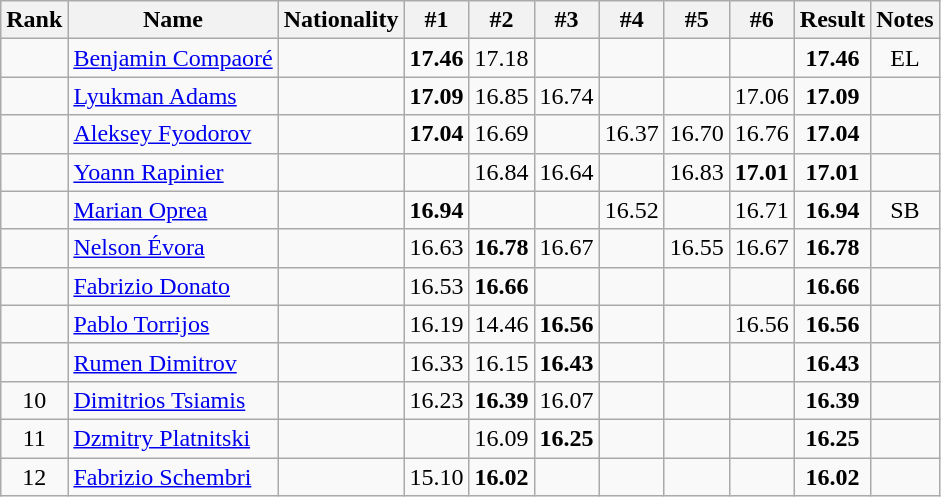<table class="wikitable sortable" style="text-align:center">
<tr>
<th>Rank</th>
<th>Name</th>
<th>Nationality</th>
<th>#1</th>
<th>#2</th>
<th>#3</th>
<th>#4</th>
<th>#5</th>
<th>#6</th>
<th>Result</th>
<th>Notes</th>
</tr>
<tr>
<td></td>
<td align=left><a href='#'>Benjamin Compaoré</a></td>
<td align=left></td>
<td><strong>17.46</strong></td>
<td>17.18</td>
<td></td>
<td></td>
<td></td>
<td></td>
<td><strong>17.46</strong></td>
<td>EL</td>
</tr>
<tr>
<td></td>
<td align=left><a href='#'>Lyukman Adams</a></td>
<td align=left></td>
<td><strong>17.09</strong></td>
<td>16.85</td>
<td>16.74</td>
<td></td>
<td></td>
<td>17.06</td>
<td><strong>17.09</strong></td>
<td></td>
</tr>
<tr>
<td></td>
<td align=left><a href='#'>Aleksey Fyodorov</a></td>
<td align=left></td>
<td><strong>17.04</strong></td>
<td>16.69</td>
<td></td>
<td>16.37</td>
<td>16.70</td>
<td>16.76</td>
<td><strong>17.04</strong></td>
<td></td>
</tr>
<tr>
<td></td>
<td align=left><a href='#'>Yoann Rapinier</a></td>
<td align=left></td>
<td></td>
<td>16.84</td>
<td>16.64</td>
<td></td>
<td>16.83</td>
<td><strong>17.01</strong></td>
<td><strong>17.01</strong></td>
<td></td>
</tr>
<tr>
<td></td>
<td align=left><a href='#'>Marian Oprea</a></td>
<td align=left></td>
<td><strong>16.94</strong></td>
<td></td>
<td></td>
<td>16.52</td>
<td></td>
<td>16.71</td>
<td><strong>16.94</strong></td>
<td>SB</td>
</tr>
<tr>
<td></td>
<td align=left><a href='#'>Nelson Évora</a></td>
<td align=left></td>
<td>16.63</td>
<td><strong>16.78</strong></td>
<td>16.67</td>
<td></td>
<td>16.55</td>
<td>16.67</td>
<td><strong>16.78</strong></td>
<td></td>
</tr>
<tr>
<td></td>
<td align=left><a href='#'>Fabrizio Donato</a></td>
<td align=left></td>
<td>16.53</td>
<td><strong>16.66</strong></td>
<td></td>
<td></td>
<td></td>
<td></td>
<td><strong>16.66</strong></td>
<td></td>
</tr>
<tr>
<td></td>
<td align=left><a href='#'>Pablo Torrijos</a></td>
<td align=left></td>
<td>16.19</td>
<td>14.46</td>
<td><strong>16.56</strong></td>
<td></td>
<td></td>
<td>16.56</td>
<td><strong>16.56</strong></td>
<td></td>
</tr>
<tr>
<td></td>
<td align=left><a href='#'>Rumen Dimitrov</a></td>
<td align=left></td>
<td>16.33</td>
<td>16.15</td>
<td><strong>16.43</strong></td>
<td></td>
<td></td>
<td></td>
<td><strong>16.43</strong></td>
<td></td>
</tr>
<tr>
<td>10</td>
<td align=left><a href='#'>Dimitrios Tsiamis</a></td>
<td align=left></td>
<td>16.23</td>
<td><strong>16.39</strong></td>
<td>16.07</td>
<td></td>
<td></td>
<td></td>
<td><strong>16.39</strong></td>
<td></td>
</tr>
<tr>
<td>11</td>
<td align=left><a href='#'>Dzmitry Platnitski</a></td>
<td align=left></td>
<td></td>
<td>16.09</td>
<td><strong>16.25</strong></td>
<td></td>
<td></td>
<td></td>
<td><strong>16.25</strong></td>
<td></td>
</tr>
<tr>
<td>12</td>
<td align=left><a href='#'>Fabrizio Schembri</a></td>
<td align=left></td>
<td>15.10</td>
<td><strong>16.02</strong></td>
<td></td>
<td></td>
<td></td>
<td></td>
<td><strong>16.02</strong></td>
<td></td>
</tr>
</table>
